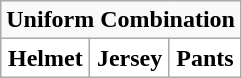<table class="wikitable">
<tr>
<td align="center" Colspan="3"><strong>Uniform Combination</strong></td>
</tr>
<tr align="center">
<th style="background:#FFFFFF;">Helmet</th>
<th style="background:#FFFFFF;">Jersey</th>
<th style="background:#FFFFFF;">Pants</th>
</tr>
</table>
